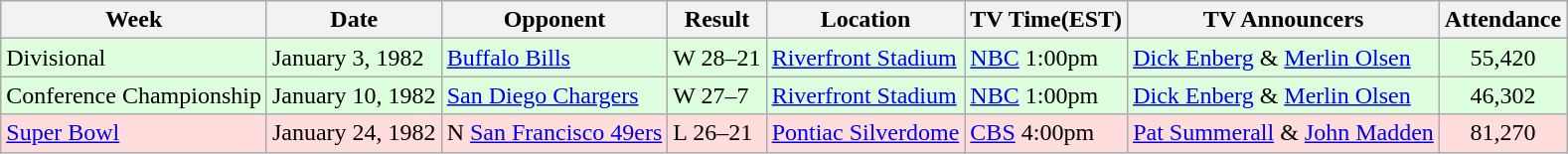<table class="wikitable">
<tr>
<th>Week</th>
<th>Date</th>
<th>Opponent</th>
<th>Result</th>
<th>Location</th>
<th>TV Time(EST)</th>
<th>TV Announcers</th>
<th>Attendance</th>
</tr>
<tr style="background: #ddffdd;">
<td>Divisional</td>
<td>January 3, 1982</td>
<td><a href='#'>Buffalo Bills</a></td>
<td>W 28–21</td>
<td><a href='#'>Riverfront Stadium</a></td>
<td><a href='#'>NBC</a> 1:00pm</td>
<td><a href='#'>Dick Enberg</a> & <a href='#'>Merlin Olsen</a></td>
<td style="text-align:center;">55,420</td>
</tr>
<tr style="background: #ddffdd;">
<td>Conference Championship</td>
<td>January 10, 1982</td>
<td><a href='#'>San Diego Chargers</a></td>
<td>W 27–7</td>
<td><a href='#'>Riverfront Stadium</a></td>
<td><a href='#'>NBC</a> 1:00pm</td>
<td><a href='#'>Dick Enberg</a> & <a href='#'>Merlin Olsen</a></td>
<td style="text-align:center;">46,302</td>
</tr>
<tr style="background: #ffdddd;">
<td><a href='#'>Super Bowl</a></td>
<td>January 24, 1982</td>
<td>N <a href='#'>San Francisco 49ers</a></td>
<td>L 26–21</td>
<td><a href='#'>Pontiac Silverdome</a></td>
<td><a href='#'>CBS</a> 4:00pm</td>
<td><a href='#'>Pat Summerall</a> & <a href='#'>John Madden</a></td>
<td style="text-align:center;">81,270</td>
</tr>
</table>
